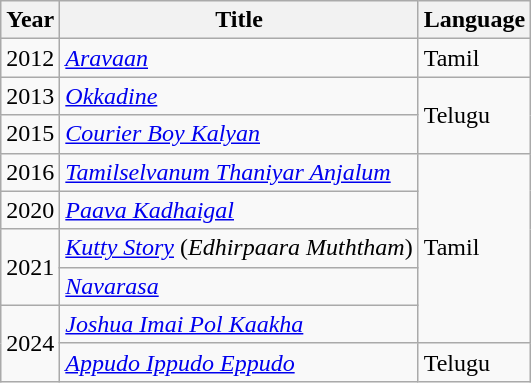<table class="wikitable">
<tr>
<th>Year</th>
<th>Title</th>
<th>Language</th>
</tr>
<tr>
<td>2012</td>
<td><em><a href='#'>Aravaan</a></em></td>
<td>Tamil</td>
</tr>
<tr>
<td>2013</td>
<td><em><a href='#'>Okkadine</a></em></td>
<td rowspan="2">Telugu</td>
</tr>
<tr>
<td>2015</td>
<td><em><a href='#'>Courier Boy Kalyan</a></em></td>
</tr>
<tr>
<td>2016</td>
<td><em><a href='#'>Tamilselvanum Thaniyar Anjalum</a></em></td>
<td rowspan="5">Tamil</td>
</tr>
<tr>
<td>2020</td>
<td><em><a href='#'>Paava Kadhaigal</a></em></td>
</tr>
<tr>
<td rowspan="2">2021</td>
<td><em><a href='#'>Kutty Story</a></em> (<em>Edhirpaara Muththam</em>)</td>
</tr>
<tr>
<td><em><a href='#'>Navarasa</a></em></td>
</tr>
<tr>
<td rowspan="2">2024</td>
<td><em><a href='#'>Joshua Imai Pol Kaakha</a></em></td>
</tr>
<tr>
<td><em><a href='#'>Appudo Ippudo Eppudo</a></em></td>
<td>Telugu</td>
</tr>
</table>
